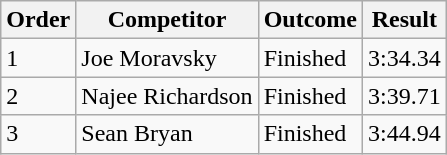<table class="wikitable sortable">
<tr>
<th>Order</th>
<th>Competitor</th>
<th>Outcome</th>
<th>Result</th>
</tr>
<tr>
<td>1</td>
<td>Joe Moravsky</td>
<td>Finished</td>
<td>3:34.34</td>
</tr>
<tr>
<td>2</td>
<td>Najee Richardson</td>
<td>Finished</td>
<td>3:39.71</td>
</tr>
<tr>
<td>3</td>
<td>Sean Bryan</td>
<td>Finished</td>
<td>3:44.94</td>
</tr>
</table>
